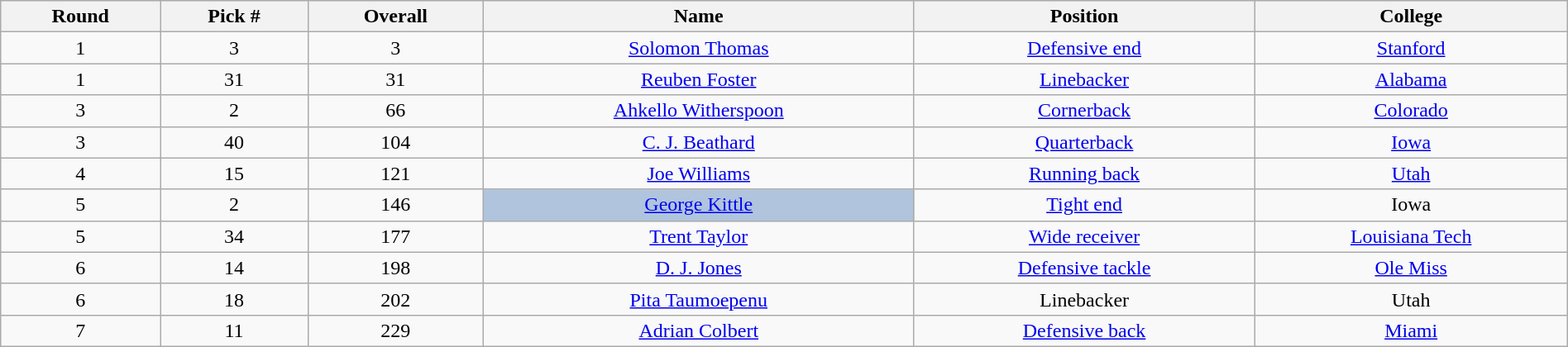<table class="wikitable sortable sortable" style="width: 100%; text-align:center">
<tr>
<th>Round</th>
<th>Pick #</th>
<th>Overall</th>
<th>Name</th>
<th>Position</th>
<th>College</th>
</tr>
<tr>
<td>1</td>
<td>3</td>
<td>3</td>
<td><a href='#'>Solomon Thomas</a></td>
<td><a href='#'>Defensive end</a></td>
<td><a href='#'>Stanford</a></td>
</tr>
<tr>
<td>1</td>
<td>31</td>
<td>31</td>
<td><a href='#'>Reuben Foster</a></td>
<td><a href='#'>Linebacker</a></td>
<td><a href='#'>Alabama</a></td>
</tr>
<tr>
<td>3</td>
<td>2</td>
<td>66</td>
<td><a href='#'>Ahkello Witherspoon</a></td>
<td><a href='#'>Cornerback</a></td>
<td><a href='#'>Colorado</a></td>
</tr>
<tr>
<td>3</td>
<td>40</td>
<td>104</td>
<td><a href='#'>C. J. Beathard</a></td>
<td><a href='#'>Quarterback</a></td>
<td><a href='#'>Iowa</a></td>
</tr>
<tr>
<td>4</td>
<td>15</td>
<td>121</td>
<td><a href='#'>Joe Williams</a></td>
<td><a href='#'>Running back</a></td>
<td><a href='#'>Utah</a></td>
</tr>
<tr>
<td>5</td>
<td>2</td>
<td>146</td>
<td bgcolor=lightsteelblue><a href='#'>George Kittle</a></td>
<td><a href='#'>Tight end</a></td>
<td>Iowa</td>
</tr>
<tr>
<td>5</td>
<td>34</td>
<td>177</td>
<td><a href='#'>Trent Taylor</a></td>
<td><a href='#'>Wide receiver</a></td>
<td><a href='#'>Louisiana Tech</a></td>
</tr>
<tr>
<td>6</td>
<td>14</td>
<td>198</td>
<td><a href='#'>D. J. Jones</a></td>
<td><a href='#'>Defensive tackle</a></td>
<td><a href='#'>Ole Miss</a></td>
</tr>
<tr>
<td>6</td>
<td>18</td>
<td>202</td>
<td><a href='#'>Pita Taumoepenu</a></td>
<td>Linebacker</td>
<td>Utah</td>
</tr>
<tr>
<td>7</td>
<td>11</td>
<td>229</td>
<td><a href='#'>Adrian Colbert</a></td>
<td><a href='#'>Defensive back</a></td>
<td><a href='#'>Miami</a></td>
</tr>
</table>
